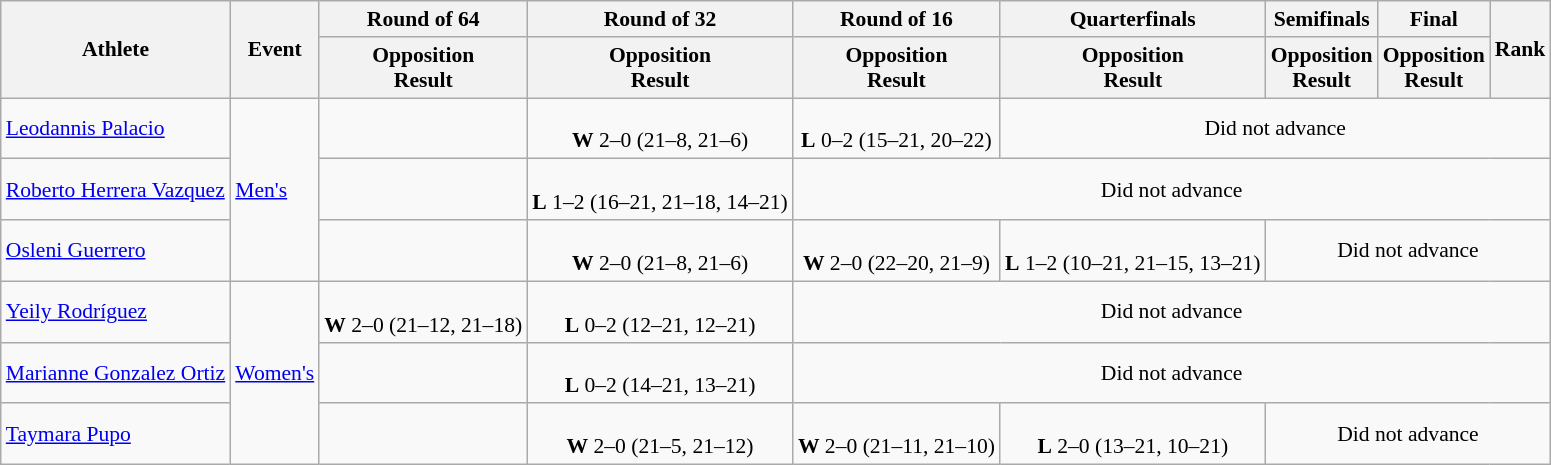<table class="wikitable" style="font-size:90%">
<tr>
<th rowspan="2">Athlete</th>
<th rowspan="2">Event</th>
<th>Round of 64</th>
<th>Round of 32</th>
<th>Round of 16</th>
<th>Quarterfinals</th>
<th>Semifinals</th>
<th>Final</th>
<th rowspan="2">Rank</th>
</tr>
<tr>
<th>Opposition<br>Result</th>
<th>Opposition<br>Result</th>
<th>Opposition<br>Result</th>
<th>Opposition<br>Result</th>
<th>Opposition<br>Result</th>
<th>Opposition<br>Result</th>
</tr>
<tr align=center>
<td align=left><a href='#'>Leodannis Palacio</a></td>
<td align=left rowspan=3><a href='#'>Men's</a></td>
<td></td>
<td><br><strong>W</strong> 2–0 (21–8, 21–6)</td>
<td><br><strong>L</strong> 0–2 (15–21, 20–22)</td>
<td colspan=4>Did not advance</td>
</tr>
<tr align=center>
<td align=left><a href='#'>Roberto Herrera Vazquez</a></td>
<td></td>
<td><br><strong>L</strong> 1–2 (16–21, 21–18, 14–21)</td>
<td colspan=5>Did not advance</td>
</tr>
<tr align=center>
<td align=left><a href='#'>Osleni Guerrero</a></td>
<td></td>
<td><br><strong>W</strong> 2–0 (21–8, 21–6)</td>
<td><br><strong>W</strong> 2–0 (22–20, 21–9)</td>
<td><br><strong>L</strong> 1–2 (10–21, 21–15, 13–21)</td>
<td colspan=3>Did not advance</td>
</tr>
<tr align=center>
<td align=left><a href='#'>Yeily Rodríguez</a></td>
<td align=left rowspan=3><a href='#'>Women's</a></td>
<td><br><strong>W</strong> 2–0 (21–12, 21–18)</td>
<td><br><strong>L</strong> 0–2 (12–21, 12–21)</td>
<td colspan=5>Did not advance</td>
</tr>
<tr align=center>
<td align=left><a href='#'>Marianne Gonzalez Ortiz</a></td>
<td></td>
<td><br><strong>L</strong> 0–2 (14–21, 13–21)</td>
<td colspan=5>Did not advance</td>
</tr>
<tr align=center>
<td align=left><a href='#'>Taymara Pupo</a></td>
<td></td>
<td><br><strong>W</strong> 2–0 (21–5, 21–12)</td>
<td><br><strong>W</strong> 2–0 (21–11, 21–10)</td>
<td><br><strong>L</strong> 2–0 (13–21, 10–21)</td>
<td colspan=3>Did not advance</td>
</tr>
</table>
